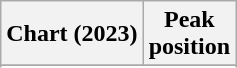<table class="wikitable sortable plainrowheaders" style="text-align:center">
<tr>
<th scope="col">Chart (2023)</th>
<th scope="col">Peak<br>position</th>
</tr>
<tr>
</tr>
<tr>
</tr>
<tr>
</tr>
<tr>
</tr>
<tr>
</tr>
<tr>
</tr>
<tr>
</tr>
<tr>
</tr>
<tr>
</tr>
<tr>
</tr>
<tr>
</tr>
<tr>
</tr>
<tr>
</tr>
<tr>
</tr>
<tr>
</tr>
<tr>
</tr>
</table>
